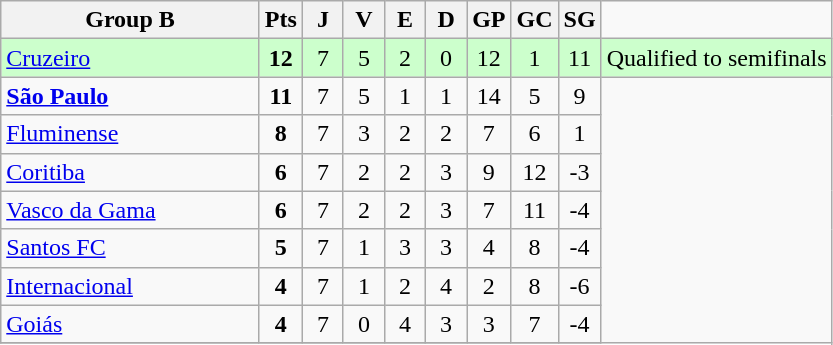<table class="wikitable" style="text-align: center;">
<tr>
<th width="165">Group B</th>
<th width="20">Pts</th>
<th width="20">J</th>
<th width="20">V</th>
<th width="20">E</th>
<th width="20">D</th>
<th width="20">GP</th>
<th width="20">GC</th>
<th width="20">SG</th>
</tr>
<tr bgcolor=#CCFFCC>
<td style="text-align:left;"><a href='#'>Cruzeiro</a></td>
<td><strong>12</strong></td>
<td>7</td>
<td>5</td>
<td>2</td>
<td>0</td>
<td>12</td>
<td>1</td>
<td>11</td>
<td>Qualified to semifinals</td>
</tr>
<tr>
<td style="text-align:left;"><strong><a href='#'>São Paulo</a></strong></td>
<td><strong>11</strong></td>
<td>7</td>
<td>5</td>
<td>1</td>
<td>1</td>
<td>14</td>
<td>5</td>
<td>9</td>
</tr>
<tr>
<td style="text-align:left;"><a href='#'>Fluminense</a></td>
<td><strong>8</strong></td>
<td>7</td>
<td>3</td>
<td>2</td>
<td>2</td>
<td>7</td>
<td>6</td>
<td>1</td>
</tr>
<tr>
<td style="text-align:left;"><a href='#'>Coritiba</a></td>
<td><strong>6</strong></td>
<td>7</td>
<td>2</td>
<td>2</td>
<td>3</td>
<td>9</td>
<td>12</td>
<td>-3</td>
</tr>
<tr>
<td style="text-align:left;"><a href='#'>Vasco da Gama</a></td>
<td><strong>6</strong></td>
<td>7</td>
<td>2</td>
<td>2</td>
<td>3</td>
<td>7</td>
<td>11</td>
<td>-4</td>
</tr>
<tr>
<td style="text-align:left;"><a href='#'>Santos FC</a></td>
<td><strong>5</strong></td>
<td>7</td>
<td>1</td>
<td>3</td>
<td>3</td>
<td>4</td>
<td>8</td>
<td>-4</td>
</tr>
<tr>
<td style="text-align:left;"><a href='#'>Internacional</a></td>
<td><strong>4</strong></td>
<td>7</td>
<td>1</td>
<td>2</td>
<td>4</td>
<td>2</td>
<td>8</td>
<td>-6</td>
</tr>
<tr>
<td style="text-align:left;"><a href='#'>Goiás</a></td>
<td><strong>4</strong></td>
<td>7</td>
<td>0</td>
<td>4</td>
<td>3</td>
<td>3</td>
<td>7</td>
<td>-4</td>
</tr>
<tr>
</tr>
</table>
